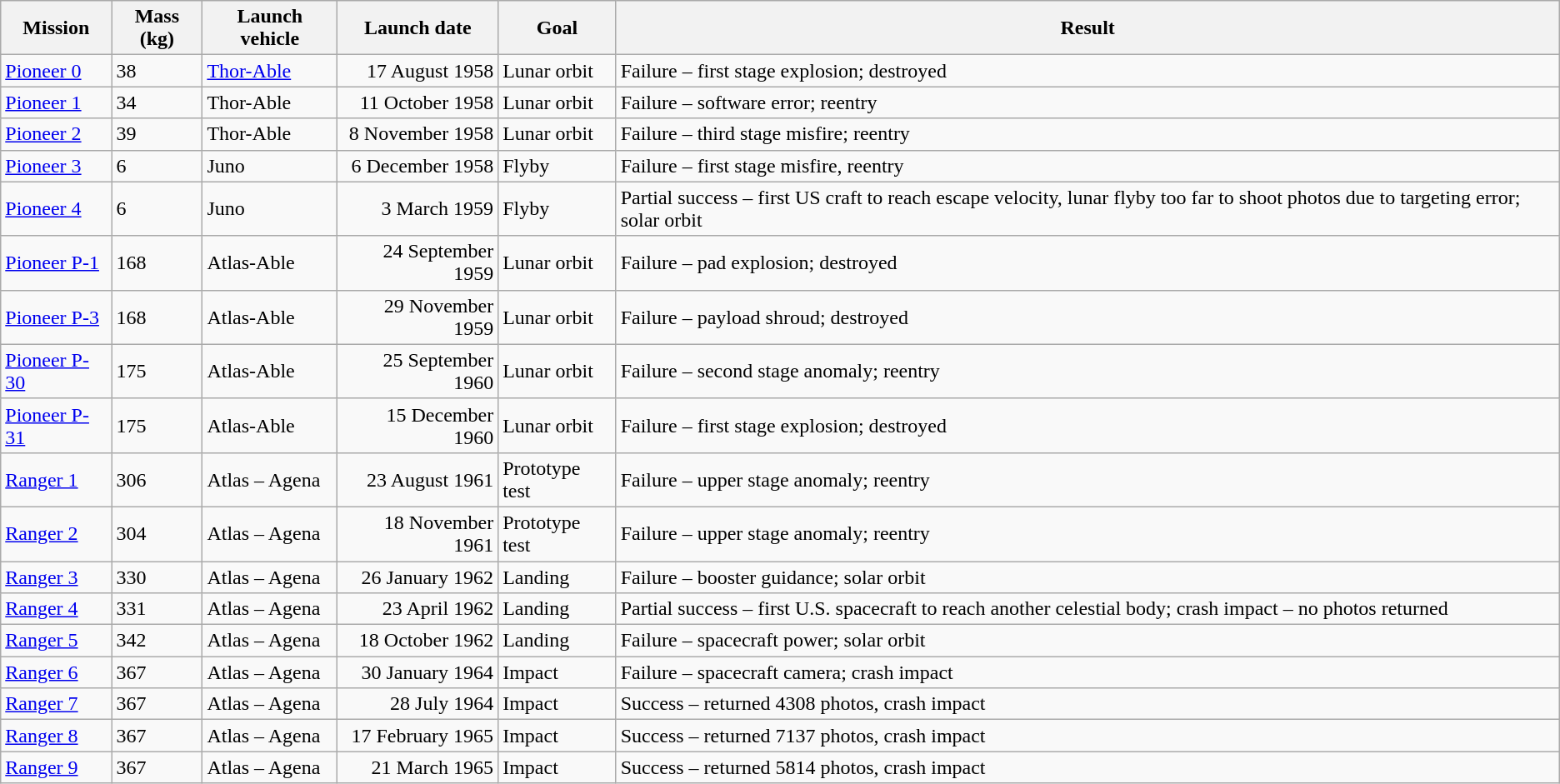<table class="wikitable" style="background: #f9f9f9; border-collapse: collapse;">
<tr>
<th align=left>Mission</th>
<th align=center>Mass (kg)</th>
<th align=center>Launch vehicle</th>
<th align=center>Launch date</th>
<th align=center>Goal</th>
<th align=center>Result</th>
</tr>
<tr>
<td><a href='#'>Pioneer 0</a></td>
<td>38</td>
<td><a href='#'>Thor-Able</a></td>
<td align="right">17 August 1958</td>
<td>Lunar orbit</td>
<td><span>Failure</span> – first stage explosion; destroyed</td>
</tr>
<tr>
<td><a href='#'>Pioneer 1</a></td>
<td>34</td>
<td>Thor-Able</td>
<td align="right">11 October 1958</td>
<td>Lunar orbit</td>
<td><span>Failure</span> – software error; reentry</td>
</tr>
<tr>
<td><a href='#'>Pioneer 2</a></td>
<td>39</td>
<td>Thor-Able</td>
<td align="right">8 November 1958</td>
<td>Lunar orbit</td>
<td><span>Failure</span> – third stage misfire; reentry</td>
</tr>
<tr>
<td><a href='#'>Pioneer 3</a></td>
<td>6</td>
<td>Juno</td>
<td align="right">6 December 1958</td>
<td>Flyby</td>
<td><span>Failure</span> – first stage misfire, reentry</td>
</tr>
<tr>
<td><a href='#'>Pioneer 4</a></td>
<td>6</td>
<td>Juno</td>
<td align="right">3 March 1959</td>
<td>Flyby</td>
<td><span>Partial success</span> – first US craft to reach escape velocity, lunar flyby too far to shoot photos due to targeting error; solar orbit</td>
</tr>
<tr>
<td><a href='#'>Pioneer P-1</a></td>
<td>168</td>
<td>Atlas-Able</td>
<td align="right">24 September 1959</td>
<td>Lunar orbit</td>
<td><span>Failure</span> – pad explosion; destroyed</td>
</tr>
<tr>
<td><a href='#'>Pioneer P-3</a></td>
<td>168</td>
<td>Atlas-Able</td>
<td align="right">29 November 1959</td>
<td>Lunar orbit</td>
<td><span>Failure</span> – payload shroud; destroyed</td>
</tr>
<tr>
<td><a href='#'>Pioneer P-30</a></td>
<td>175</td>
<td>Atlas-Able</td>
<td align="right">25 September 1960</td>
<td>Lunar orbit</td>
<td><span>Failure</span> – second stage anomaly; reentry</td>
</tr>
<tr>
<td><a href='#'>Pioneer P-31</a></td>
<td>175</td>
<td>Atlas-Able</td>
<td align="right">15 December 1960</td>
<td>Lunar orbit</td>
<td><span>Failure</span> – first stage explosion; destroyed</td>
</tr>
<tr>
<td><a href='#'>Ranger 1</a></td>
<td>306</td>
<td>Atlas – Agena</td>
<td align="right">23 August 1961</td>
<td>Prototype test</td>
<td><span>Failure</span> – upper stage anomaly; reentry</td>
</tr>
<tr>
<td><a href='#'>Ranger 2</a></td>
<td>304</td>
<td>Atlas – Agena</td>
<td align="right">18 November 1961</td>
<td>Prototype test</td>
<td><span>Failure</span> – upper stage anomaly; reentry</td>
</tr>
<tr>
<td><a href='#'>Ranger 3</a></td>
<td>330</td>
<td>Atlas – Agena</td>
<td align="right">26 January 1962</td>
<td>Landing</td>
<td><span>Failure</span> – booster guidance; solar orbit</td>
</tr>
<tr>
<td><a href='#'>Ranger 4</a></td>
<td>331</td>
<td>Atlas – Agena</td>
<td align="right">23 April 1962</td>
<td>Landing</td>
<td><span>Partial success</span> – first U.S. spacecraft to reach another celestial body; crash impact – no photos returned</td>
</tr>
<tr>
<td><a href='#'>Ranger 5</a></td>
<td>342</td>
<td>Atlas – Agena</td>
<td align="right">18 October 1962</td>
<td>Landing</td>
<td><span>Failure</span> – spacecraft power; solar orbit</td>
</tr>
<tr>
<td><a href='#'>Ranger 6</a></td>
<td>367</td>
<td>Atlas – Agena</td>
<td align="right">30 January 1964</td>
<td>Impact</td>
<td><span>Failure</span> – spacecraft camera; crash impact</td>
</tr>
<tr>
<td><a href='#'>Ranger 7</a></td>
<td>367</td>
<td>Atlas – Agena</td>
<td align="right">28 July 1964</td>
<td>Impact</td>
<td><span>Success</span> – returned 4308 photos, crash impact</td>
</tr>
<tr>
<td><a href='#'>Ranger 8</a></td>
<td>367</td>
<td>Atlas – Agena</td>
<td align="right">17 February 1965</td>
<td>Impact</td>
<td><span>Success</span> – returned 7137 photos, crash impact</td>
</tr>
<tr>
<td><a href='#'>Ranger 9</a></td>
<td>367</td>
<td>Atlas – Agena</td>
<td align="right">21 March 1965</td>
<td>Impact</td>
<td><span>Success</span> – returned 5814 photos, crash impact</td>
</tr>
</table>
